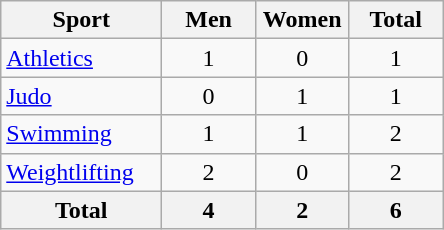<table class="wikitable sortable" style="text-align:center;">
<tr>
<th width=100>Sport</th>
<th width=55>Men</th>
<th width=55>Women</th>
<th width=55>Total</th>
</tr>
<tr>
<td align=left><a href='#'>Athletics</a></td>
<td>1</td>
<td>0</td>
<td>1</td>
</tr>
<tr>
<td align=left><a href='#'>Judo</a></td>
<td>0</td>
<td>1</td>
<td>1</td>
</tr>
<tr>
<td align=left><a href='#'>Swimming</a></td>
<td>1</td>
<td>1</td>
<td>2</td>
</tr>
<tr>
<td align=left><a href='#'>Weightlifting</a></td>
<td>2</td>
<td>0</td>
<td>2</td>
</tr>
<tr>
<th>Total</th>
<th>4</th>
<th>2</th>
<th>6</th>
</tr>
</table>
